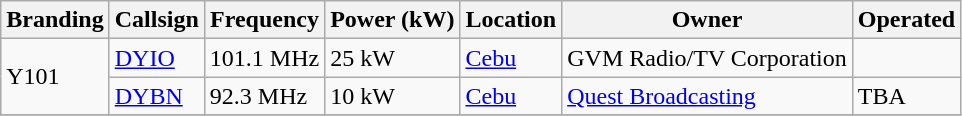<table class="wikitable">
<tr>
<th>Branding</th>
<th>Callsign</th>
<th>Frequency</th>
<th>Power (kW)</th>
<th>Location</th>
<th>Owner</th>
<th>Operated</th>
</tr>
<tr>
<td rowspan=2>Y101</td>
<td><a href='#'>DYIO</a></td>
<td>101.1 MHz</td>
<td>25 kW</td>
<td><a href='#'>Cebu</a></td>
<td>GVM Radio/TV Corporation</td>
<td></td>
</tr>
<tr>
<td><a href='#'>DYBN</a></td>
<td>92.3 MHz</td>
<td>10 kW</td>
<td><a href='#'>Cebu</a></td>
<td><a href='#'>Quest Broadcasting</a></td>
<td>TBA</td>
</tr>
<tr>
</tr>
</table>
